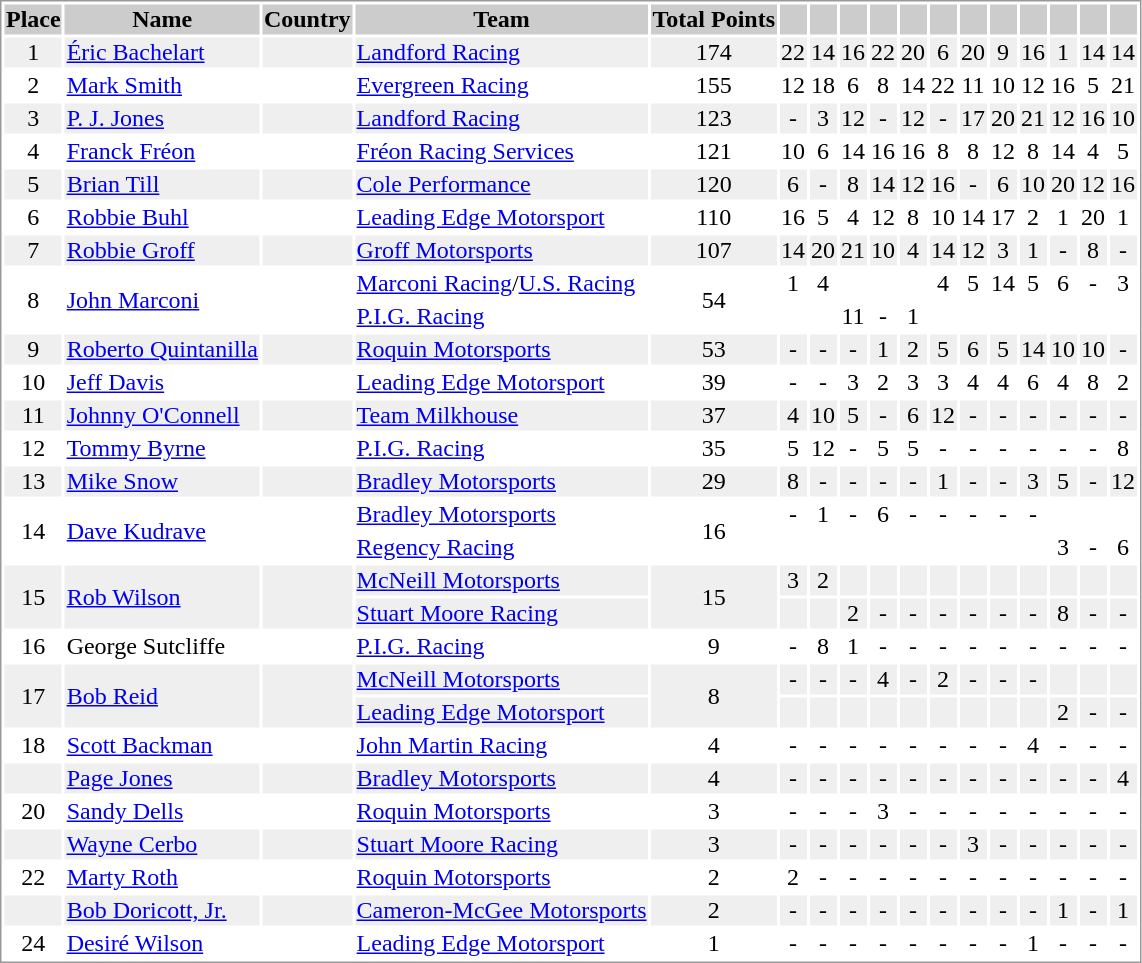<table border="0" style="border: 1px solid #999; background-color:#FFFFFF; text-align:center">
<tr align="center" style="background:#CCCCCC;">
<th>Place</th>
<th>Name</th>
<th>Country</th>
<th>Team</th>
<th>Total Points</th>
<th></th>
<th></th>
<th></th>
<th></th>
<th></th>
<th></th>
<th></th>
<th></th>
<th></th>
<th></th>
<th></th>
<th></th>
</tr>
<tr style="background:#EFEFEF;">
<td>1</td>
<td align="left"><a href='#'>Éric Bachelart</a></td>
<td align="left"></td>
<td align="left"><a href='#'>Landford Racing</a></td>
<td>174</td>
<td>22</td>
<td>14</td>
<td>16</td>
<td>22</td>
<td>20</td>
<td>6</td>
<td>20</td>
<td>9</td>
<td>16</td>
<td>1</td>
<td>14</td>
<td>14</td>
</tr>
<tr>
<td>2</td>
<td align="left"><a href='#'>Mark Smith</a></td>
<td align="left"></td>
<td align="left"><a href='#'>Evergreen Racing</a></td>
<td>155</td>
<td>12</td>
<td>18</td>
<td>6</td>
<td>8</td>
<td>14</td>
<td>22</td>
<td>11</td>
<td>10</td>
<td>12</td>
<td>16</td>
<td>5</td>
<td>21</td>
</tr>
<tr style="background:#EFEFEF;">
<td>3</td>
<td align="left"><a href='#'>P. J. Jones</a></td>
<td align="left"></td>
<td align="left"><a href='#'>Landford Racing</a></td>
<td>123</td>
<td>-</td>
<td>3</td>
<td>12</td>
<td>-</td>
<td>12</td>
<td>-</td>
<td>17</td>
<td>20</td>
<td>21</td>
<td>12</td>
<td>16</td>
<td>10</td>
</tr>
<tr>
<td>4</td>
<td align="left"><a href='#'>Franck Fréon</a></td>
<td align="left"></td>
<td align="left"><a href='#'>Fréon Racing Services</a></td>
<td>121</td>
<td>10</td>
<td>6</td>
<td>14</td>
<td>16</td>
<td>16</td>
<td>8</td>
<td>8</td>
<td>12</td>
<td>8</td>
<td>14</td>
<td>4</td>
<td>5</td>
</tr>
<tr style="background:#EFEFEF;">
<td>5</td>
<td align="left"><a href='#'>Brian Till</a></td>
<td align="left"></td>
<td align="left"><a href='#'>Cole Performance</a></td>
<td>120</td>
<td>6</td>
<td>-</td>
<td>8</td>
<td>14</td>
<td>12</td>
<td>16</td>
<td>-</td>
<td>6</td>
<td>10</td>
<td>20</td>
<td>12</td>
<td>16</td>
</tr>
<tr>
<td>6</td>
<td align="left"><a href='#'>Robbie Buhl</a></td>
<td align="left"></td>
<td align="left"><a href='#'>Leading Edge Motorsport</a></td>
<td>110</td>
<td>16</td>
<td>5</td>
<td>4</td>
<td>12</td>
<td>8</td>
<td>10</td>
<td>14</td>
<td>17</td>
<td>2</td>
<td>1</td>
<td>20</td>
<td>1</td>
</tr>
<tr style="background:#EFEFEF;">
<td>7</td>
<td align="left"><a href='#'>Robbie Groff</a></td>
<td align="left"></td>
<td align="left"><a href='#'>Groff Motorsports</a></td>
<td>107</td>
<td>14</td>
<td>20</td>
<td>21</td>
<td>10</td>
<td>4</td>
<td>14</td>
<td>12</td>
<td>3</td>
<td>1</td>
<td>-</td>
<td>8</td>
<td>-</td>
</tr>
<tr>
<td rowspan=2>8</td>
<td rowspan=2 align="left"><a href='#'>John Marconi</a></td>
<td rowspan=2 align="left"></td>
<td align="left"><a href='#'>Marconi Racing</a>/<a href='#'>U.S. Racing</a></td>
<td rowspan=2>54</td>
<td>1</td>
<td>4</td>
<td></td>
<td></td>
<td></td>
<td>4</td>
<td>5</td>
<td>14</td>
<td>5</td>
<td>6</td>
<td>-</td>
<td>3</td>
</tr>
<tr>
<td align="left"><a href='#'>P.I.G. Racing</a></td>
<td></td>
<td></td>
<td>11</td>
<td>-</td>
<td>1</td>
<td></td>
<td></td>
<td></td>
<td></td>
<td></td>
<td></td>
<td></td>
</tr>
<tr style="background:#EFEFEF;">
<td>9</td>
<td align="left"><a href='#'>Roberto Quintanilla</a></td>
<td align="left"></td>
<td align="left"><a href='#'>Roquin Motorsports</a></td>
<td>53</td>
<td>-</td>
<td>-</td>
<td>-</td>
<td>1</td>
<td>2</td>
<td>5</td>
<td>6</td>
<td>5</td>
<td>14</td>
<td>10</td>
<td>10</td>
<td>-</td>
</tr>
<tr>
<td>10</td>
<td align="left"><a href='#'>Jeff Davis</a></td>
<td align="left"></td>
<td align="left"><a href='#'>Leading Edge Motorsport</a></td>
<td>39</td>
<td>-</td>
<td>-</td>
<td>3</td>
<td>2</td>
<td>3</td>
<td>3</td>
<td>4</td>
<td>4</td>
<td>6</td>
<td>4</td>
<td>8</td>
<td>2</td>
</tr>
<tr style="background:#EFEFEF;">
<td>11</td>
<td align="left"><a href='#'>Johnny O'Connell</a></td>
<td align="left"></td>
<td align="left"><a href='#'>Team Milkhouse</a></td>
<td>37</td>
<td>4</td>
<td>10</td>
<td>5</td>
<td>-</td>
<td>6</td>
<td>12</td>
<td>-</td>
<td>-</td>
<td>-</td>
<td>-</td>
<td>-</td>
<td>-</td>
</tr>
<tr>
<td>12</td>
<td align="left"><a href='#'>Tommy Byrne</a></td>
<td align="left"></td>
<td align="left"><a href='#'>P.I.G. Racing</a></td>
<td>35</td>
<td>5</td>
<td>12</td>
<td>-</td>
<td>5</td>
<td>5</td>
<td>-</td>
<td>-</td>
<td>-</td>
<td>-</td>
<td>-</td>
<td>-</td>
<td>8</td>
</tr>
<tr style="background:#EFEFEF;">
<td>13</td>
<td align="left"><a href='#'>Mike Snow</a></td>
<td align="left"></td>
<td align="left"><a href='#'>Bradley Motorsports</a></td>
<td>29</td>
<td>8</td>
<td>-</td>
<td>-</td>
<td>-</td>
<td>-</td>
<td>1</td>
<td>-</td>
<td>-</td>
<td>3</td>
<td>5</td>
<td>-</td>
<td>12</td>
</tr>
<tr>
<td rowspan=2>14</td>
<td rowspan=2 align="left"><a href='#'>Dave Kudrave</a></td>
<td rowspan=2 align="left"></td>
<td align="left"><a href='#'>Bradley Motorsports</a></td>
<td rowspan=2>16</td>
<td>-</td>
<td>1</td>
<td>-</td>
<td>6</td>
<td>-</td>
<td>-</td>
<td>-</td>
<td>-</td>
<td>-</td>
<td></td>
<td></td>
<td></td>
</tr>
<tr>
<td align="left"><a href='#'>Regency Racing</a></td>
<td></td>
<td></td>
<td></td>
<td></td>
<td></td>
<td></td>
<td></td>
<td></td>
<td></td>
<td>3</td>
<td>-</td>
<td>6</td>
</tr>
<tr style="background:#EFEFEF;">
<td rowspan=2>15</td>
<td rowspan=2 align="left"><a href='#'>Rob Wilson</a></td>
<td rowspan=2 align="left"></td>
<td align="left"><a href='#'>McNeill Motorsports</a></td>
<td rowspan=2>15</td>
<td>3</td>
<td>2</td>
<td></td>
<td></td>
<td></td>
<td></td>
<td></td>
<td></td>
<td></td>
<td></td>
<td></td>
<td></td>
</tr>
<tr style="background:#EFEFEF;">
<td align="left"><a href='#'>Stuart Moore Racing</a></td>
<td></td>
<td></td>
<td>2</td>
<td>-</td>
<td>-</td>
<td>-</td>
<td>-</td>
<td>-</td>
<td>-</td>
<td>8</td>
<td>-</td>
<td>-</td>
</tr>
<tr>
<td>16</td>
<td align="left">George Sutcliffe</td>
<td align="left"></td>
<td align="left"><a href='#'>P.I.G. Racing</a></td>
<td>9</td>
<td>-</td>
<td>8</td>
<td>1</td>
<td>-</td>
<td>-</td>
<td>-</td>
<td>-</td>
<td>-</td>
<td>-</td>
<td>-</td>
<td>-</td>
<td>-</td>
</tr>
<tr style="background:#EFEFEF;">
<td rowspan=2>17</td>
<td rowspan=2 align="left"><a href='#'>Bob Reid</a></td>
<td rowspan=2 align="left"></td>
<td align="left"><a href='#'>McNeill Motorsports</a></td>
<td rowspan=2>8</td>
<td>-</td>
<td>-</td>
<td>-</td>
<td>4</td>
<td>-</td>
<td>2</td>
<td>-</td>
<td>-</td>
<td>-</td>
<td></td>
<td></td>
<td></td>
</tr>
<tr style="background:#EFEFEF;">
<td align="left"><a href='#'>Leading Edge Motorsport</a></td>
<td></td>
<td></td>
<td></td>
<td></td>
<td></td>
<td></td>
<td></td>
<td></td>
<td></td>
<td>2</td>
<td>-</td>
<td>-</td>
</tr>
<tr>
<td>18</td>
<td align="left"><a href='#'>Scott Backman</a></td>
<td align="left"></td>
<td align="left"><a href='#'>John Martin Racing</a></td>
<td>4</td>
<td>-</td>
<td>-</td>
<td>-</td>
<td>-</td>
<td>-</td>
<td>-</td>
<td>-</td>
<td>-</td>
<td>4</td>
<td>-</td>
<td>-</td>
<td>-</td>
</tr>
<tr style="background:#EFEFEF;">
<td></td>
<td align="left"><a href='#'>Page Jones</a></td>
<td align="left"></td>
<td align="left"><a href='#'>Bradley Motorsports</a></td>
<td>4</td>
<td>-</td>
<td>-</td>
<td>-</td>
<td>-</td>
<td>-</td>
<td>-</td>
<td>-</td>
<td>-</td>
<td>-</td>
<td>-</td>
<td>-</td>
<td>4</td>
</tr>
<tr>
<td>20</td>
<td align="left"><a href='#'>Sandy Dells</a></td>
<td align="left"></td>
<td align="left"><a href='#'>Roquin Motorsports</a></td>
<td>3</td>
<td>-</td>
<td>-</td>
<td>-</td>
<td>3</td>
<td>-</td>
<td>-</td>
<td>-</td>
<td>-</td>
<td>-</td>
<td>-</td>
<td>-</td>
<td>-</td>
</tr>
<tr style="background:#EFEFEF;">
<td></td>
<td align="left"><a href='#'>Wayne Cerbo</a></td>
<td align="left"></td>
<td align="left"><a href='#'>Stuart Moore Racing</a></td>
<td>3</td>
<td>-</td>
<td>-</td>
<td>-</td>
<td>-</td>
<td>-</td>
<td>-</td>
<td>3</td>
<td>-</td>
<td>-</td>
<td>-</td>
<td>-</td>
<td>-</td>
</tr>
<tr>
<td>22</td>
<td align="left"><a href='#'>Marty Roth</a></td>
<td align="left"></td>
<td align="left"><a href='#'>Roquin Motorsports</a></td>
<td>2</td>
<td>2</td>
<td>-</td>
<td>-</td>
<td>-</td>
<td>-</td>
<td>-</td>
<td>-</td>
<td>-</td>
<td>-</td>
<td>-</td>
<td>-</td>
<td>-</td>
</tr>
<tr style="background:#EFEFEF;">
<td></td>
<td align="left"><a href='#'>Bob Doricott, Jr.</a></td>
<td align="left"></td>
<td align="left"><a href='#'>Cameron-McGee Motorsports</a></td>
<td>2</td>
<td>-</td>
<td>-</td>
<td>-</td>
<td>-</td>
<td>-</td>
<td>-</td>
<td>-</td>
<td>-</td>
<td>-</td>
<td>1</td>
<td>-</td>
<td>1</td>
</tr>
<tr>
<td>24</td>
<td align="left"><a href='#'>Desiré Wilson</a></td>
<td align="left"></td>
<td align="left"><a href='#'>Leading Edge Motorsport</a></td>
<td>1</td>
<td>-</td>
<td>-</td>
<td>-</td>
<td>-</td>
<td>-</td>
<td>-</td>
<td>-</td>
<td>-</td>
<td>1</td>
<td>-</td>
<td>-</td>
<td>-</td>
</tr>
</table>
